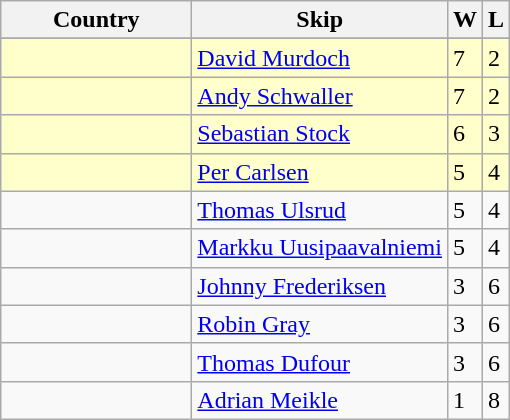<table class="wikitable">
<tr>
<th bgcolor="#efefef" width="120">Country</th>
<th bgcolor="#efefef">Skip</th>
<th bgcolor="#efefef">W</th>
<th bgcolor="#efefef">L</th>
</tr>
<tr bgcolor="#ffffcc">
</tr>
<tr bgcolor="#ffffcc">
<td></td>
<td><a href='#'>David Murdoch</a></td>
<td>7</td>
<td>2</td>
</tr>
<tr bgcolor="#ffffcc">
<td></td>
<td><a href='#'>Andy Schwaller</a></td>
<td>7</td>
<td>2</td>
</tr>
<tr bgcolor="#ffffcc">
<td></td>
<td><a href='#'>Sebastian Stock</a></td>
<td>6</td>
<td>3</td>
</tr>
<tr bgcolor="#ffffcc">
<td></td>
<td><a href='#'>Per Carlsen</a></td>
<td>5</td>
<td>4</td>
</tr>
<tr>
<td></td>
<td><a href='#'>Thomas Ulsrud</a></td>
<td>5</td>
<td>4</td>
</tr>
<tr>
<td></td>
<td><a href='#'>Markku Uusipaavalniemi</a></td>
<td>5</td>
<td>4</td>
</tr>
<tr>
<td></td>
<td><a href='#'>Johnny Frederiksen</a></td>
<td>3</td>
<td>6</td>
</tr>
<tr>
<td></td>
<td><a href='#'>Robin Gray</a></td>
<td>3</td>
<td>6</td>
</tr>
<tr>
<td></td>
<td><a href='#'>Thomas Dufour</a></td>
<td>3</td>
<td>6</td>
</tr>
<tr>
<td></td>
<td><a href='#'>Adrian Meikle</a></td>
<td>1</td>
<td>8</td>
</tr>
</table>
